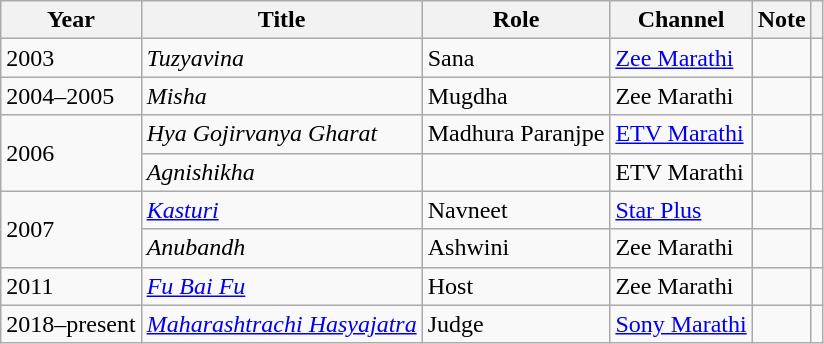<table class="wikitable">
<tr>
<th>Year</th>
<th>Title</th>
<th>Role</th>
<th>Channel</th>
<th>Note</th>
<th></th>
</tr>
<tr>
<td>2003</td>
<td><em>Tuzyavina</em></td>
<td>Sana</td>
<td><a href='#'>Zee Marathi</a></td>
<td></td>
<td></td>
</tr>
<tr>
<td>2004–2005</td>
<td><em>Misha</em></td>
<td>Mugdha</td>
<td>Zee Marathi</td>
<td></td>
<td></td>
</tr>
<tr>
<td rowspan="2">2006</td>
<td><em>Hya Gojirvanya Gharat</em></td>
<td>Madhura Paranjpe</td>
<td><a href='#'>ETV Marathi</a></td>
<td></td>
<td></td>
</tr>
<tr>
<td><em>Agnishikha</em></td>
<td></td>
<td>ETV Marathi</td>
<td></td>
<td></td>
</tr>
<tr>
<td rowspan="2">2007</td>
<td><em><a href='#'>Kasturi</a></em></td>
<td>Navneet</td>
<td><a href='#'>Star Plus</a></td>
<td></td>
<td></td>
</tr>
<tr>
<td><em>Anubandh</em></td>
<td>Ashwini</td>
<td>Zee Marathi</td>
<td></td>
<td></td>
</tr>
<tr>
<td>2011</td>
<td><em><a href='#'>Fu Bai Fu</a></em></td>
<td>Host</td>
<td>Zee Marathi</td>
<td></td>
<td></td>
</tr>
<tr>
<td>2018–present</td>
<td><em><a href='#'>Maharashtrachi Hasyajatra</a></em></td>
<td>Judge</td>
<td><a href='#'>Sony Marathi</a></td>
<td></td>
<td></td>
</tr>
</table>
